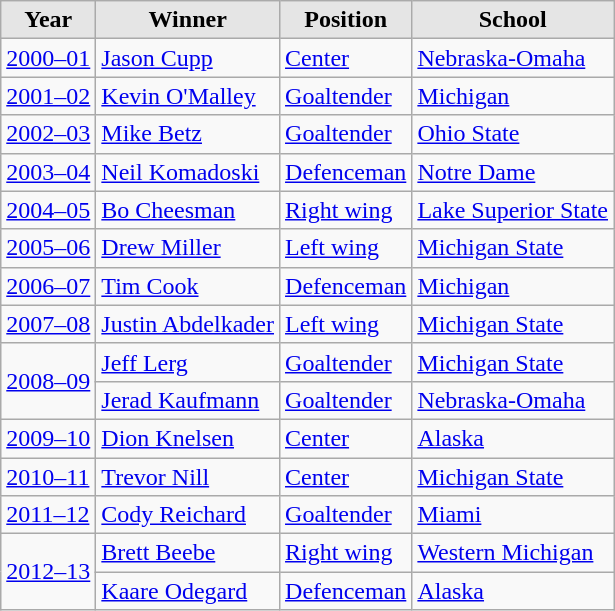<table class="wikitable sortable">
<tr>
<th style="background:#e5e5e5;">Year</th>
<th style="background:#e5e5e5;">Winner</th>
<th style="background:#e5e5e5;">Position</th>
<th style="background:#e5e5e5;">School</th>
</tr>
<tr>
<td><a href='#'>2000–01</a></td>
<td><a href='#'>Jason Cupp</a></td>
<td><a href='#'>Center</a></td>
<td><a href='#'>Nebraska-Omaha</a></td>
</tr>
<tr>
<td><a href='#'>2001–02</a></td>
<td><a href='#'>Kevin O'Malley</a></td>
<td><a href='#'>Goaltender</a></td>
<td><a href='#'>Michigan</a></td>
</tr>
<tr>
<td><a href='#'>2002–03</a></td>
<td><a href='#'>Mike Betz</a></td>
<td><a href='#'>Goaltender</a></td>
<td><a href='#'>Ohio State</a></td>
</tr>
<tr>
<td><a href='#'>2003–04</a></td>
<td><a href='#'>Neil Komadoski</a></td>
<td><a href='#'>Defenceman</a></td>
<td><a href='#'>Notre Dame</a></td>
</tr>
<tr>
<td><a href='#'>2004–05</a></td>
<td><a href='#'>Bo Cheesman</a></td>
<td><a href='#'>Right wing</a></td>
<td><a href='#'>Lake Superior State</a></td>
</tr>
<tr>
<td><a href='#'>2005–06</a></td>
<td><a href='#'>Drew Miller</a></td>
<td><a href='#'>Left wing</a></td>
<td><a href='#'>Michigan State</a></td>
</tr>
<tr>
<td><a href='#'>2006–07</a></td>
<td><a href='#'>Tim Cook</a></td>
<td><a href='#'>Defenceman</a></td>
<td><a href='#'>Michigan</a></td>
</tr>
<tr>
<td><a href='#'>2007–08</a></td>
<td><a href='#'>Justin Abdelkader</a></td>
<td><a href='#'>Left wing</a></td>
<td><a href='#'>Michigan State</a></td>
</tr>
<tr>
<td rowspan=2><a href='#'>2008–09</a></td>
<td><a href='#'>Jeff Lerg</a></td>
<td><a href='#'>Goaltender</a></td>
<td><a href='#'>Michigan State</a></td>
</tr>
<tr>
<td><a href='#'>Jerad Kaufmann</a></td>
<td><a href='#'>Goaltender</a></td>
<td><a href='#'>Nebraska-Omaha</a></td>
</tr>
<tr>
<td><a href='#'>2009–10</a></td>
<td><a href='#'>Dion Knelsen</a></td>
<td><a href='#'>Center</a></td>
<td><a href='#'>Alaska</a></td>
</tr>
<tr>
<td><a href='#'>2010–11</a></td>
<td><a href='#'>Trevor Nill</a></td>
<td><a href='#'>Center</a></td>
<td><a href='#'>Michigan State</a></td>
</tr>
<tr>
<td><a href='#'>2011–12</a></td>
<td><a href='#'>Cody Reichard</a></td>
<td><a href='#'>Goaltender</a></td>
<td><a href='#'>Miami</a></td>
</tr>
<tr>
<td rowspan=2><a href='#'>2012–13</a></td>
<td><a href='#'>Brett Beebe</a></td>
<td><a href='#'>Right wing</a></td>
<td><a href='#'>Western Michigan</a></td>
</tr>
<tr>
<td><a href='#'>Kaare Odegard</a></td>
<td><a href='#'>Defenceman</a></td>
<td><a href='#'>Alaska</a></td>
</tr>
</table>
